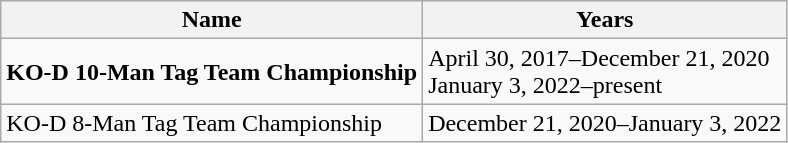<table class="wikitable">
<tr>
<th>Name</th>
<th>Years</th>
</tr>
<tr>
<td><strong>KO-D 10-Man Tag Team Championship</strong></td>
<td>April 30, 2017–December 21, 2020<br>January 3, 2022–present</td>
</tr>
<tr>
<td>KO-D 8-Man Tag Team Championship</td>
<td>December 21, 2020–January 3, 2022</td>
</tr>
</table>
